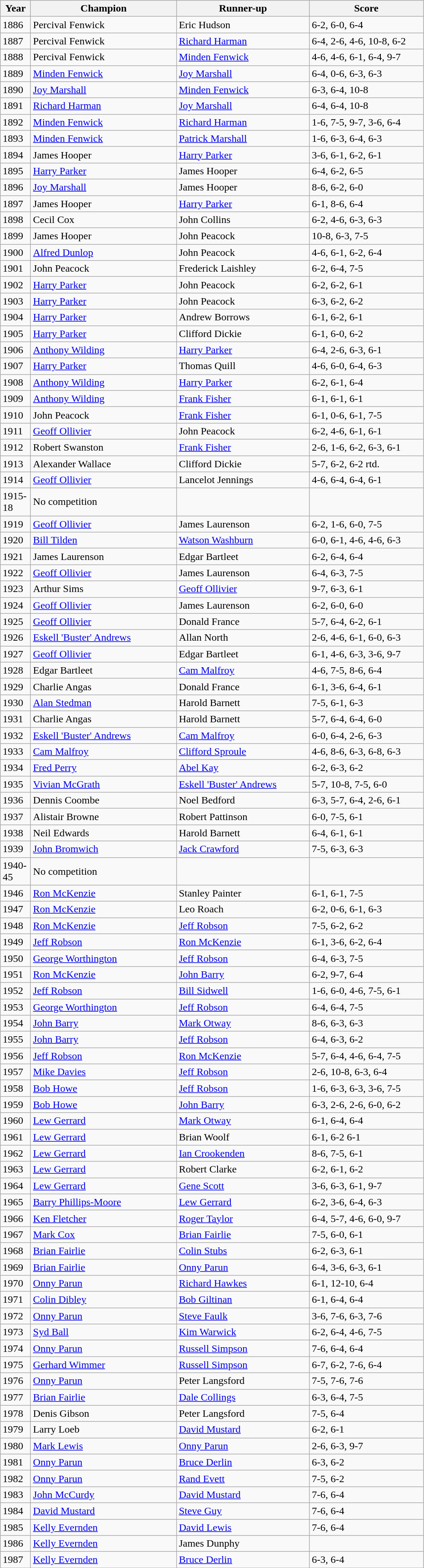<table class=wikitable>
<tr>
<th style="width:40px">Year</th>
<th style="width:220px">Champion</th>
<th style="width:200px">Runner-up</th>
<th style="width:170px" class="unsortable">Score</th>
</tr>
<tr>
<td>1886</td>
<td> Percival Fenwick</td>
<td> Eric Hudson</td>
<td>6-2, 6-0, 6-4</td>
</tr>
<tr>
<td>1887</td>
<td> Percival Fenwick</td>
<td> <a href='#'>Richard Harman</a></td>
<td>6-4, 2-6, 4-6, 10-8, 6-2</td>
</tr>
<tr>
<td>1888</td>
<td> Percival Fenwick</td>
<td> <a href='#'>Minden Fenwick</a></td>
<td>4-6, 4-6, 6-1, 6-4, 9-7</td>
</tr>
<tr>
<td>1889</td>
<td> <a href='#'>Minden Fenwick</a></td>
<td> <a href='#'>Joy Marshall</a></td>
<td>6-4, 0-6, 6-3, 6-3</td>
</tr>
<tr>
<td>1890</td>
<td> <a href='#'>Joy Marshall</a></td>
<td> <a href='#'>Minden Fenwick</a></td>
<td>6-3, 6-4, 10-8</td>
</tr>
<tr>
<td>1891</td>
<td> <a href='#'>Richard Harman</a></td>
<td> <a href='#'>Joy Marshall</a></td>
<td>6-4, 6-4, 10-8</td>
</tr>
<tr>
<td>1892</td>
<td> <a href='#'>Minden Fenwick</a></td>
<td> <a href='#'>Richard Harman</a></td>
<td>1-6, 7-5, 9-7, 3-6, 6-4</td>
</tr>
<tr>
<td>1893</td>
<td> <a href='#'>Minden Fenwick</a></td>
<td> <a href='#'>Patrick Marshall</a></td>
<td>1-6, 6-3, 6-4, 6-3</td>
</tr>
<tr>
<td>1894</td>
<td> James Hooper</td>
<td> <a href='#'>Harry Parker</a></td>
<td>3-6, 6-1, 6-2, 6-1</td>
</tr>
<tr>
<td>1895</td>
<td> <a href='#'>Harry Parker</a></td>
<td> James Hooper</td>
<td>6-4, 6-2, 6-5</td>
</tr>
<tr>
<td>1896</td>
<td> <a href='#'>Joy Marshall</a></td>
<td> James Hooper</td>
<td>8-6, 6-2, 6-0</td>
</tr>
<tr>
<td>1897</td>
<td> James Hooper</td>
<td> <a href='#'>Harry Parker</a></td>
<td>6-1, 8-6, 6-4</td>
</tr>
<tr>
<td>1898</td>
<td> Cecil Cox</td>
<td> John Collins</td>
<td>6-2, 4-6, 6-3, 6-3</td>
</tr>
<tr>
<td>1899</td>
<td> James Hooper</td>
<td> John Peacock</td>
<td>10-8, 6-3, 7-5</td>
</tr>
<tr>
<td>1900</td>
<td> <a href='#'>Alfred Dunlop</a></td>
<td> John Peacock</td>
<td>4-6, 6-1, 6-2, 6-4</td>
</tr>
<tr>
<td>1901</td>
<td> John Peacock</td>
<td> Frederick Laishley</td>
<td>6-2, 6-4, 7-5</td>
</tr>
<tr>
<td>1902</td>
<td> <a href='#'>Harry Parker</a></td>
<td> John Peacock</td>
<td>6-2, 6-2, 6-1</td>
</tr>
<tr>
<td>1903</td>
<td> <a href='#'>Harry Parker</a></td>
<td> John Peacock</td>
<td>6-3, 6-2, 6-2</td>
</tr>
<tr>
<td>1904</td>
<td> <a href='#'>Harry Parker</a></td>
<td> Andrew Borrows</td>
<td>6-1, 6-2, 6-1</td>
</tr>
<tr>
<td>1905</td>
<td> <a href='#'>Harry Parker</a></td>
<td> Clifford Dickie</td>
<td>6-1, 6-0, 6-2</td>
</tr>
<tr>
<td>1906</td>
<td> <a href='#'>Anthony Wilding</a></td>
<td> <a href='#'>Harry Parker</a></td>
<td>6-4, 2-6, 6-3, 6-1</td>
</tr>
<tr>
<td>1907</td>
<td> <a href='#'>Harry Parker</a></td>
<td> Thomas Quill</td>
<td>4-6, 6-0, 6-4, 6-3</td>
</tr>
<tr>
<td>1908</td>
<td> <a href='#'>Anthony Wilding</a></td>
<td> <a href='#'>Harry Parker</a></td>
<td>6-2, 6-1, 6-4</td>
</tr>
<tr>
<td>1909</td>
<td> <a href='#'>Anthony Wilding</a></td>
<td> <a href='#'>Frank Fisher</a></td>
<td>6-1, 6-1, 6-1</td>
</tr>
<tr>
<td>1910</td>
<td> John Peacock</td>
<td> <a href='#'>Frank Fisher</a></td>
<td>6-1, 0-6, 6-1, 7-5</td>
</tr>
<tr>
<td>1911</td>
<td> <a href='#'>Geoff Ollivier</a></td>
<td> John Peacock</td>
<td>6-2, 4-6, 6-1, 6-1</td>
</tr>
<tr>
<td>1912</td>
<td> Robert Swanston</td>
<td> <a href='#'>Frank Fisher</a></td>
<td>2-6, 1-6, 6-2, 6-3, 6-1</td>
</tr>
<tr>
<td>1913</td>
<td> Alexander Wallace</td>
<td> Clifford Dickie</td>
<td>5-7, 6-2, 6-2 rtd.</td>
</tr>
<tr>
<td>1914</td>
<td> <a href='#'>Geoff Ollivier</a></td>
<td> Lancelot Jennings</td>
<td>4-6, 6-4, 6-4, 6-1</td>
</tr>
<tr>
<td>1915-18</td>
<td>No competition</td>
<td></td>
<td></td>
</tr>
<tr>
<td>1919</td>
<td> <a href='#'>Geoff Ollivier</a></td>
<td> James Laurenson</td>
<td>6-2, 1-6, 6-0, 7-5</td>
</tr>
<tr>
<td>1920</td>
<td> <a href='#'>Bill Tilden</a></td>
<td> <a href='#'>Watson Washburn</a></td>
<td>6-0, 6-1, 4-6, 4-6, 6-3</td>
</tr>
<tr>
<td>1921</td>
<td> James Laurenson</td>
<td> Edgar Bartleet</td>
<td>6-2, 6-4, 6-4</td>
</tr>
<tr>
<td>1922</td>
<td> <a href='#'>Geoff Ollivier</a></td>
<td> James Laurenson</td>
<td>6-4, 6-3, 7-5</td>
</tr>
<tr>
<td>1923</td>
<td> Arthur Sims</td>
<td> <a href='#'>Geoff Ollivier</a></td>
<td>9-7, 6-3, 6-1</td>
</tr>
<tr>
<td>1924</td>
<td> <a href='#'>Geoff Ollivier</a></td>
<td> James Laurenson</td>
<td>6-2, 6-0, 6-0</td>
</tr>
<tr>
<td>1925</td>
<td> <a href='#'>Geoff Ollivier</a></td>
<td> Donald France</td>
<td>5-7, 6-4, 6-2, 6-1</td>
</tr>
<tr>
<td>1926</td>
<td> <a href='#'>Eskell 'Buster' Andrews</a></td>
<td> Allan North</td>
<td>2-6, 4-6, 6-1, 6-0, 6-3</td>
</tr>
<tr>
<td>1927</td>
<td> <a href='#'>Geoff Ollivier</a></td>
<td> Edgar Bartleet</td>
<td>6-1, 4-6, 6-3, 3-6, 9-7</td>
</tr>
<tr>
<td>1928</td>
<td> Edgar Bartleet</td>
<td> <a href='#'>Cam Malfroy</a></td>
<td>4-6, 7-5, 8-6, 6-4</td>
</tr>
<tr>
<td>1929</td>
<td> Charlie Angas</td>
<td> Donald France</td>
<td>6-1, 3-6, 6-4, 6-1</td>
</tr>
<tr>
<td>1930</td>
<td> <a href='#'>Alan Stedman</a></td>
<td> Harold Barnett</td>
<td>7-5, 6-1, 6-3</td>
</tr>
<tr>
<td>1931</td>
<td> Charlie Angas</td>
<td> Harold Barnett</td>
<td>5-7, 6-4, 6-4, 6-0</td>
</tr>
<tr>
<td>1932</td>
<td> <a href='#'>Eskell 'Buster' Andrews</a></td>
<td> <a href='#'>Cam Malfroy</a></td>
<td>6-0, 6-4, 2-6, 6-3</td>
</tr>
<tr>
<td>1933</td>
<td> <a href='#'>Cam Malfroy</a></td>
<td> <a href='#'>Clifford Sproule</a></td>
<td>4-6, 8-6, 6-3, 6-8, 6-3</td>
</tr>
<tr>
<td>1934</td>
<td> <a href='#'>Fred Perry</a></td>
<td> <a href='#'>Abel Kay</a></td>
<td>6-2, 6-3, 6-2</td>
</tr>
<tr>
<td>1935</td>
<td> <a href='#'>Vivian McGrath</a></td>
<td> <a href='#'>Eskell 'Buster' Andrews</a></td>
<td>5-7, 10-8, 7-5, 6-0</td>
</tr>
<tr>
<td>1936</td>
<td> Dennis Coombe</td>
<td> Noel Bedford</td>
<td>6-3, 5-7, 6-4, 2-6, 6-1</td>
</tr>
<tr>
<td>1937</td>
<td> Alistair Browne</td>
<td> Robert Pattinson</td>
<td>6-0, 7-5, 6-1</td>
</tr>
<tr>
<td>1938</td>
<td> Neil Edwards</td>
<td> Harold Barnett</td>
<td>6-4, 6-1, 6-1</td>
</tr>
<tr>
<td>1939</td>
<td> <a href='#'>John Bromwich</a></td>
<td> <a href='#'>Jack Crawford</a></td>
<td>7-5, 6-3, 6-3</td>
</tr>
<tr>
<td>1940-45</td>
<td>No competition</td>
<td></td>
<td></td>
</tr>
<tr>
<td>1946</td>
<td> <a href='#'>Ron McKenzie</a></td>
<td> Stanley Painter</td>
<td>6-1, 6-1, 7-5</td>
</tr>
<tr>
<td>1947</td>
<td> <a href='#'>Ron McKenzie</a></td>
<td> Leo Roach</td>
<td>6-2, 0-6, 6-1, 6-3</td>
</tr>
<tr>
<td>1948</td>
<td> <a href='#'>Ron McKenzie</a></td>
<td> <a href='#'>Jeff Robson</a></td>
<td>7-5, 6-2, 6-2</td>
</tr>
<tr>
<td>1949</td>
<td> <a href='#'>Jeff Robson</a></td>
<td> <a href='#'>Ron McKenzie</a></td>
<td>6-1, 3-6, 6-2, 6-4</td>
</tr>
<tr>
<td>1950</td>
<td> <a href='#'>George Worthington</a></td>
<td> <a href='#'>Jeff Robson</a></td>
<td>6-4, 6-3, 7-5</td>
</tr>
<tr>
<td>1951</td>
<td> <a href='#'>Ron McKenzie</a></td>
<td> <a href='#'>John Barry</a></td>
<td>6-2, 9-7, 6-4</td>
</tr>
<tr>
<td>1952</td>
<td> <a href='#'>Jeff Robson</a></td>
<td> <a href='#'>Bill Sidwell</a></td>
<td>1-6, 6-0, 4-6, 7-5, 6-1</td>
</tr>
<tr>
<td>1953</td>
<td> <a href='#'>George Worthington</a></td>
<td> <a href='#'>Jeff Robson</a></td>
<td>6-4, 6-4, 7-5</td>
</tr>
<tr>
<td>1954</td>
<td> <a href='#'>John Barry</a></td>
<td> <a href='#'>Mark Otway</a></td>
<td>8-6, 6-3, 6-3</td>
</tr>
<tr>
<td>1955</td>
<td> <a href='#'>John Barry</a></td>
<td> <a href='#'>Jeff Robson</a></td>
<td>6-4, 6-3, 6-2</td>
</tr>
<tr>
<td>1956</td>
<td> <a href='#'>Jeff Robson</a></td>
<td> <a href='#'>Ron McKenzie</a></td>
<td>5-7, 6-4, 4-6, 6-4, 7-5</td>
</tr>
<tr>
<td>1957</td>
<td> <a href='#'>Mike Davies</a></td>
<td> <a href='#'>Jeff Robson</a></td>
<td>2-6, 10-8, 6-3, 6-4</td>
</tr>
<tr>
<td>1958</td>
<td> <a href='#'>Bob Howe</a></td>
<td> <a href='#'>Jeff Robson</a></td>
<td>1-6, 6-3, 6-3, 3-6, 7-5</td>
</tr>
<tr>
<td>1959</td>
<td> <a href='#'>Bob Howe</a></td>
<td> <a href='#'>John Barry</a></td>
<td>6-3, 2-6, 2-6, 6-0, 6-2</td>
</tr>
<tr>
<td>1960</td>
<td> <a href='#'>Lew Gerrard</a></td>
<td> <a href='#'>Mark Otway</a></td>
<td>6-1, 6-4, 6-4</td>
</tr>
<tr>
<td>1961</td>
<td> <a href='#'>Lew Gerrard</a></td>
<td> Brian Woolf</td>
<td>6-1, 6-2 6-1</td>
</tr>
<tr>
<td>1962</td>
<td> <a href='#'>Lew Gerrard</a></td>
<td> <a href='#'>Ian Crookenden</a></td>
<td>8-6, 7-5, 6-1</td>
</tr>
<tr>
<td>1963</td>
<td> <a href='#'>Lew Gerrard</a></td>
<td> Robert Clarke</td>
<td>6-2, 6-1, 6-2</td>
</tr>
<tr>
<td>1964</td>
<td> <a href='#'>Lew Gerrard</a></td>
<td> <a href='#'>Gene Scott</a></td>
<td>3-6, 6-3, 6-1, 9-7</td>
</tr>
<tr>
<td>1965</td>
<td> <a href='#'>Barry Phillips-Moore</a></td>
<td> <a href='#'>Lew Gerrard</a></td>
<td>6-2, 3-6, 6-4, 6-3</td>
</tr>
<tr>
<td>1966</td>
<td> <a href='#'>Ken Fletcher</a></td>
<td> <a href='#'>Roger Taylor</a></td>
<td>6-4, 5-7, 4-6, 6-0, 9-7</td>
</tr>
<tr>
<td>1967</td>
<td> <a href='#'>Mark Cox</a></td>
<td> <a href='#'>Brian Fairlie</a></td>
<td>7-5, 6-0, 6-1</td>
</tr>
<tr>
<td>1968</td>
<td> <a href='#'>Brian Fairlie</a></td>
<td> <a href='#'>Colin Stubs</a></td>
<td>6-2, 6-3, 6-1</td>
</tr>
<tr>
<td>1969</td>
<td> <a href='#'>Brian Fairlie</a></td>
<td> <a href='#'>Onny Parun</a></td>
<td>6-4, 3-6, 6-3, 6-1</td>
</tr>
<tr>
<td>1970</td>
<td> <a href='#'>Onny Parun</a></td>
<td> <a href='#'>Richard Hawkes</a></td>
<td>6-1, 12-10, 6-4</td>
</tr>
<tr>
<td>1971</td>
<td> <a href='#'>Colin Dibley</a></td>
<td> <a href='#'>Bob Giltinan</a></td>
<td>6-1, 6-4, 6-4</td>
</tr>
<tr>
<td>1972</td>
<td> <a href='#'>Onny Parun</a></td>
<td> <a href='#'>Steve Faulk</a></td>
<td>3-6, 7-6, 6-3, 7-6</td>
</tr>
<tr>
<td>1973</td>
<td> <a href='#'>Syd Ball</a></td>
<td> <a href='#'>Kim Warwick</a></td>
<td>6-2, 6-4, 4-6, 7-5</td>
</tr>
<tr>
<td>1974</td>
<td> <a href='#'>Onny Parun</a></td>
<td> <a href='#'>Russell Simpson</a></td>
<td>7-6, 6-4, 6-4</td>
</tr>
<tr>
<td>1975</td>
<td> <a href='#'>Gerhard Wimmer</a></td>
<td> <a href='#'>Russell Simpson</a></td>
<td>6-7, 6-2, 7-6, 6-4</td>
</tr>
<tr>
<td>1976</td>
<td> <a href='#'>Onny Parun</a></td>
<td> Peter Langsford</td>
<td>7-5, 7-6, 7-6</td>
</tr>
<tr>
<td>1977</td>
<td> <a href='#'>Brian Fairlie</a></td>
<td> <a href='#'>Dale Collings</a></td>
<td>6-3, 6-4, 7-5</td>
</tr>
<tr>
<td>1978</td>
<td> Denis Gibson</td>
<td> Peter Langsford</td>
<td>7-5, 6-4</td>
</tr>
<tr>
<td>1979</td>
<td> Larry Loeb</td>
<td> <a href='#'>David Mustard</a></td>
<td>6-2, 6-1</td>
</tr>
<tr>
<td>1980</td>
<td> <a href='#'>Mark Lewis</a></td>
<td> <a href='#'>Onny Parun</a></td>
<td>2-6, 6-3, 9-7</td>
</tr>
<tr>
<td>1981</td>
<td> <a href='#'>Onny Parun</a></td>
<td> <a href='#'>Bruce Derlin</a></td>
<td>6-3, 6-2</td>
</tr>
<tr>
<td>1982</td>
<td> <a href='#'>Onny Parun</a></td>
<td> <a href='#'>Rand Evett</a></td>
<td>7-5, 6-2</td>
</tr>
<tr>
<td>1983</td>
<td> <a href='#'>John McCurdy</a></td>
<td> <a href='#'>David Mustard</a></td>
<td>7-6, 6-4</td>
</tr>
<tr>
<td>1984</td>
<td> <a href='#'>David Mustard</a></td>
<td> <a href='#'>Steve Guy</a></td>
<td>7-6, 6-4</td>
</tr>
<tr>
<td>1985</td>
<td> <a href='#'>Kelly Evernden</a></td>
<td> <a href='#'>David Lewis</a></td>
<td>7-6, 6-4</td>
</tr>
<tr>
<td>1986</td>
<td> <a href='#'>Kelly Evernden</a></td>
<td> James Dunphy</td>
<td></td>
</tr>
<tr>
<td>1987</td>
<td> <a href='#'>Kelly Evernden</a></td>
<td>  <a href='#'>Bruce Derlin</a></td>
<td>6-3, 6-4</td>
</tr>
<tr>
</tr>
</table>
